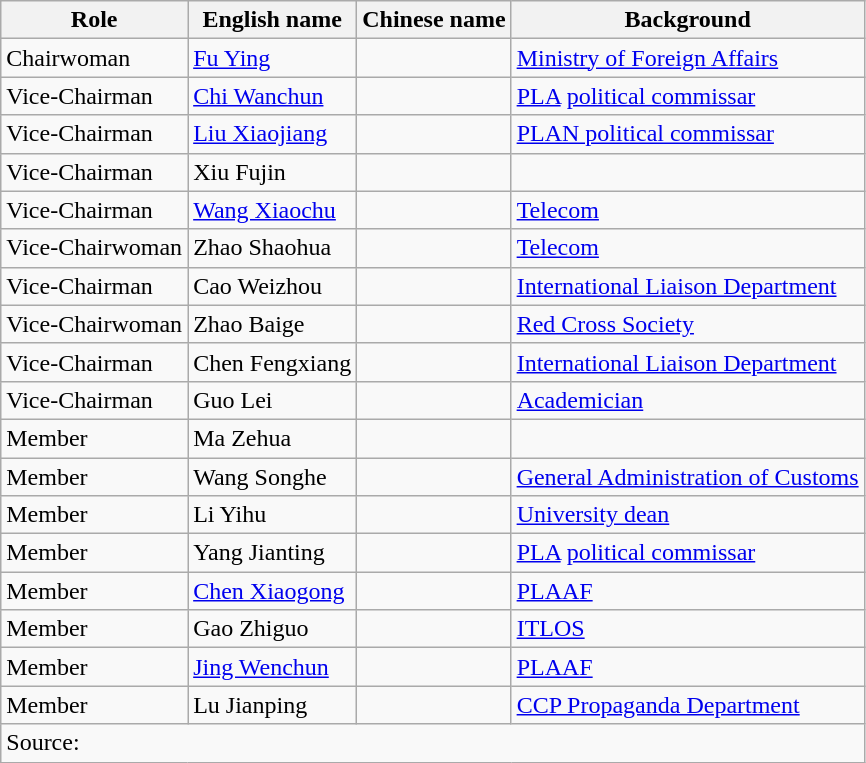<table class="wikitable">
<tr>
<th>Role</th>
<th>English name</th>
<th>Chinese name</th>
<th>Background</th>
</tr>
<tr>
<td>Chairwoman</td>
<td><a href='#'>Fu Ying</a></td>
<td></td>
<td><a href='#'>Ministry of Foreign Affairs</a></td>
</tr>
<tr>
<td>Vice-Chairman</td>
<td><a href='#'>Chi Wanchun</a></td>
<td></td>
<td><a href='#'>PLA</a> <a href='#'>political commissar</a></td>
</tr>
<tr>
<td>Vice-Chairman</td>
<td><a href='#'>Liu Xiaojiang</a></td>
<td></td>
<td><a href='#'>PLAN political commissar</a></td>
</tr>
<tr>
<td>Vice-Chairman</td>
<td>Xiu Fujin</td>
<td></td>
<td></td>
</tr>
<tr>
<td>Vice-Chairman</td>
<td><a href='#'>Wang Xiaochu</a></td>
<td></td>
<td><a href='#'>Telecom</a></td>
</tr>
<tr>
<td>Vice-Chairwoman</td>
<td>Zhao Shaohua</td>
<td></td>
<td><a href='#'>Telecom</a></td>
</tr>
<tr>
<td>Vice-Chairman</td>
<td>Cao Weizhou</td>
<td></td>
<td><a href='#'>International Liaison Department</a></td>
</tr>
<tr>
<td>Vice-Chairwoman</td>
<td>Zhao Baige</td>
<td></td>
<td><a href='#'>Red Cross Society</a></td>
</tr>
<tr>
<td>Vice-Chairman</td>
<td>Chen Fengxiang</td>
<td></td>
<td><a href='#'>International Liaison Department</a></td>
</tr>
<tr>
<td>Vice-Chairman</td>
<td>Guo Lei</td>
<td></td>
<td><a href='#'>Academician</a></td>
</tr>
<tr>
<td>Member</td>
<td>Ma Zehua</td>
<td></td>
<td></td>
</tr>
<tr>
<td>Member</td>
<td>Wang Songhe</td>
<td></td>
<td><a href='#'>General Administration of Customs</a></td>
</tr>
<tr>
<td>Member</td>
<td>Li Yihu</td>
<td></td>
<td><a href='#'>University dean</a></td>
</tr>
<tr>
<td>Member</td>
<td>Yang Jianting</td>
<td></td>
<td><a href='#'>PLA</a> <a href='#'>political commissar</a></td>
</tr>
<tr>
<td>Member</td>
<td><a href='#'>Chen Xiaogong</a></td>
<td></td>
<td><a href='#'>PLAAF</a></td>
</tr>
<tr>
<td>Member</td>
<td>Gao Zhiguo</td>
<td></td>
<td><a href='#'>ITLOS</a></td>
</tr>
<tr>
<td>Member</td>
<td><a href='#'>Jing Wenchun</a></td>
<td></td>
<td><a href='#'>PLAAF</a></td>
</tr>
<tr>
<td>Member</td>
<td>Lu Jianping</td>
<td></td>
<td><a href='#'>CCP Propaganda Department</a></td>
</tr>
<tr>
<td colspan="4">Source: </td>
</tr>
</table>
